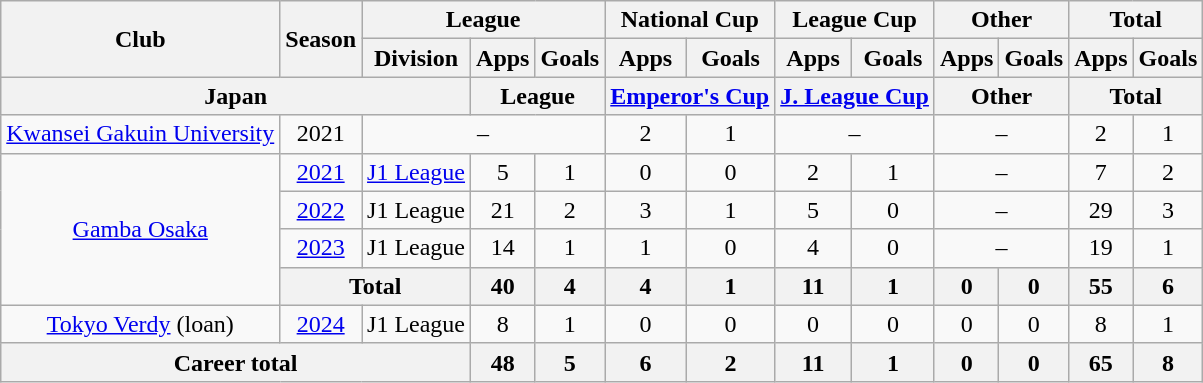<table class="wikitable" style="text-align:center">
<tr>
<th rowspan=2>Club</th>
<th rowspan=2>Season</th>
<th colspan=3>League</th>
<th colspan=2>National Cup</th>
<th colspan=2>League Cup</th>
<th colspan=2>Other</th>
<th colspan=2>Total</th>
</tr>
<tr>
<th>Division</th>
<th>Apps</th>
<th>Goals</th>
<th>Apps</th>
<th>Goals</th>
<th>Apps</th>
<th>Goals</th>
<th>Apps</th>
<th>Goals</th>
<th>Apps</th>
<th>Goals</th>
</tr>
<tr>
<th colspan=3>Japan</th>
<th colspan=2>League</th>
<th colspan=2><a href='#'>Emperor's Cup</a></th>
<th colspan=2><a href='#'>J. League Cup</a></th>
<th colspan=2>Other</th>
<th colspan=2>Total</th>
</tr>
<tr>
<td><a href='#'>Kwansei Gakuin University</a></td>
<td>2021</td>
<td colspan="3">–</td>
<td>2</td>
<td>1</td>
<td colspan="2">–</td>
<td colspan="2">–</td>
<td>2</td>
<td>1</td>
</tr>
<tr>
<td rowspan="4"><a href='#'>Gamba Osaka</a></td>
<td><a href='#'>2021</a></td>
<td><a href='#'>J1 League</a></td>
<td>5</td>
<td>1</td>
<td>0</td>
<td>0</td>
<td>2</td>
<td>1</td>
<td colspan="2">–</td>
<td>7</td>
<td>2</td>
</tr>
<tr>
<td><a href='#'>2022</a></td>
<td>J1 League</td>
<td>21</td>
<td>2</td>
<td>3</td>
<td>1</td>
<td>5</td>
<td>0</td>
<td colspan="2">–</td>
<td>29</td>
<td>3</td>
</tr>
<tr>
<td><a href='#'>2023</a></td>
<td>J1 League</td>
<td>14</td>
<td>1</td>
<td>1</td>
<td>0</td>
<td>4</td>
<td>0</td>
<td colspan="2">–</td>
<td>19</td>
<td>1</td>
</tr>
<tr>
<th colspan="2">Total</th>
<th>40</th>
<th>4</th>
<th>4</th>
<th>1</th>
<th>11</th>
<th>1</th>
<th>0</th>
<th>0</th>
<th>55</th>
<th>6</th>
</tr>
<tr>
<td><a href='#'>Tokyo Verdy</a> (loan)</td>
<td><a href='#'>2024</a></td>
<td>J1 League</td>
<td>8</td>
<td>1</td>
<td>0</td>
<td>0</td>
<td>0</td>
<td>0</td>
<td>0</td>
<td>0</td>
<td>8</td>
<td>1</td>
</tr>
<tr>
<th colspan=3>Career total</th>
<th>48</th>
<th>5</th>
<th>6</th>
<th>2</th>
<th>11</th>
<th>1</th>
<th>0</th>
<th>0</th>
<th>65</th>
<th>8</th>
</tr>
</table>
